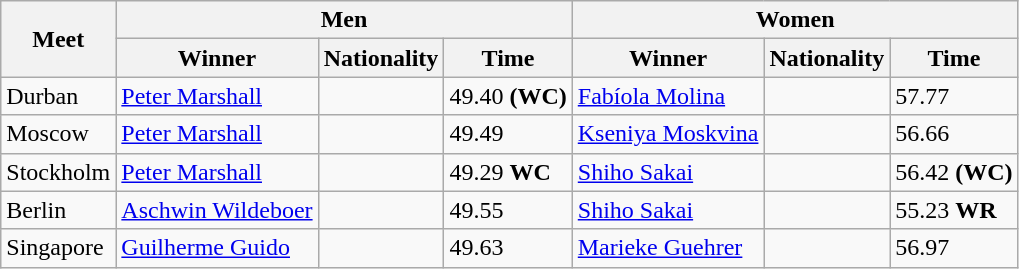<table class="wikitable">
<tr>
<th rowspan="2">Meet</th>
<th colspan="3">Men</th>
<th colspan="3">Women</th>
</tr>
<tr>
<th>Winner</th>
<th>Nationality</th>
<th>Time</th>
<th>Winner</th>
<th>Nationality</th>
<th>Time</th>
</tr>
<tr>
<td>Durban</td>
<td><a href='#'>Peter Marshall</a></td>
<td></td>
<td>49.40 <strong>(WC)</strong></td>
<td><a href='#'>Fabíola Molina</a></td>
<td></td>
<td>57.77</td>
</tr>
<tr>
<td>Moscow</td>
<td><a href='#'>Peter Marshall</a></td>
<td></td>
<td>49.49</td>
<td><a href='#'>Kseniya Moskvina</a></td>
<td></td>
<td>56.66</td>
</tr>
<tr>
<td>Stockholm</td>
<td><a href='#'>Peter Marshall</a></td>
<td></td>
<td>49.29 <strong>WC</strong></td>
<td><a href='#'>Shiho Sakai</a></td>
<td></td>
<td>56.42 <strong>(WC)</strong></td>
</tr>
<tr>
<td>Berlin</td>
<td><a href='#'>Aschwin Wildeboer</a></td>
<td></td>
<td>49.55</td>
<td><a href='#'>Shiho Sakai</a></td>
<td></td>
<td>55.23 <strong>WR</strong></td>
</tr>
<tr>
<td>Singapore</td>
<td><a href='#'>Guilherme Guido</a></td>
<td></td>
<td>49.63</td>
<td><a href='#'>Marieke Guehrer</a></td>
<td></td>
<td>56.97</td>
</tr>
</table>
